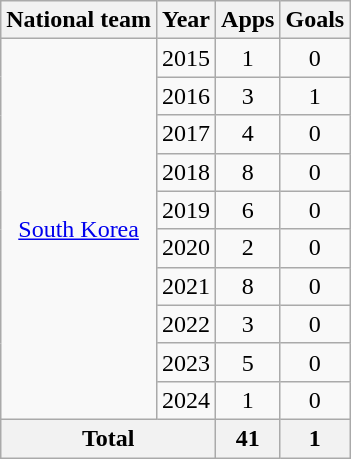<table class="wikitable" style="text-align:center">
<tr>
<th>National team</th>
<th>Year</th>
<th>Apps</th>
<th>Goals</th>
</tr>
<tr>
<td rowspan=10><a href='#'>South Korea</a></td>
<td>2015</td>
<td>1</td>
<td>0</td>
</tr>
<tr>
<td>2016</td>
<td>3</td>
<td>1</td>
</tr>
<tr>
<td>2017</td>
<td>4</td>
<td>0</td>
</tr>
<tr>
<td>2018</td>
<td>8</td>
<td>0</td>
</tr>
<tr>
<td>2019</td>
<td>6</td>
<td>0</td>
</tr>
<tr>
<td>2020</td>
<td>2</td>
<td>0</td>
</tr>
<tr>
<td>2021</td>
<td>8</td>
<td>0</td>
</tr>
<tr>
<td>2022</td>
<td>3</td>
<td>0</td>
</tr>
<tr>
<td>2023</td>
<td>5</td>
<td>0</td>
</tr>
<tr>
<td>2024</td>
<td>1</td>
<td>0</td>
</tr>
<tr>
<th colspan=2>Total</th>
<th>41</th>
<th>1</th>
</tr>
</table>
